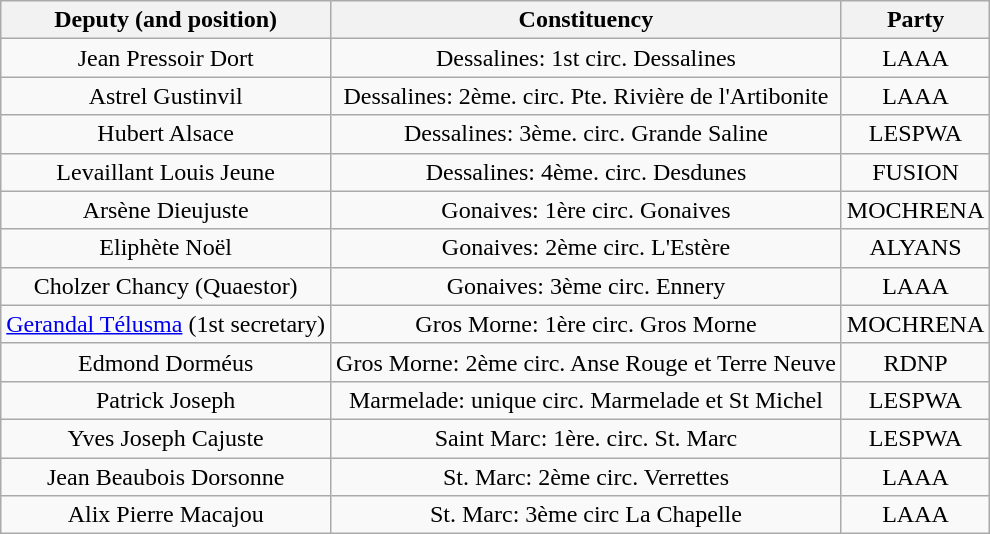<table class="wikitable" style="text-align:center;">
<tr>
<th>Deputy (and position)</th>
<th>Constituency</th>
<th>Party</th>
</tr>
<tr>
<td>Jean Pressoir Dort</td>
<td>Dessalines: 1st circ. Dessalines</td>
<td>LAAA</td>
</tr>
<tr>
<td>Astrel Gustinvil</td>
<td>Dessalines: 2ème. circ. Pte. Rivière de l'Artibonite</td>
<td>LAAA</td>
</tr>
<tr>
<td>Hubert Alsace</td>
<td>Dessalines: 3ème. circ. Grande Saline</td>
<td>LESPWA</td>
</tr>
<tr>
<td>Levaillant Louis Jeune</td>
<td>Dessalines: 4ème. circ. Desdunes</td>
<td>FUSION</td>
</tr>
<tr>
<td>Arsène Dieujuste</td>
<td>Gonaives: 1ère circ. Gonaives</td>
<td>MOCHRENA</td>
</tr>
<tr>
<td>Eliphète Noël</td>
<td>Gonaives: 2ème circ. L'Estère</td>
<td>ALYANS</td>
</tr>
<tr>
<td>Cholzer Chancy (Quaestor)</td>
<td>Gonaives: 3ème circ. Ennery</td>
<td>LAAA</td>
</tr>
<tr>
<td><a href='#'>Gerandal Télusma</a> (1st secretary)</td>
<td>Gros Morne: 1ère circ. Gros Morne</td>
<td>MOCHRENA</td>
</tr>
<tr>
<td>Edmond Dorméus</td>
<td>Gros Morne: 2ème circ. Anse Rouge et Terre Neuve</td>
<td>RDNP</td>
</tr>
<tr>
<td>Patrick Joseph</td>
<td>Marmelade: unique circ. Marmelade et St Michel</td>
<td>LESPWA</td>
</tr>
<tr>
<td>Yves Joseph Cajuste</td>
<td>Saint Marc: 1ère. circ. St. Marc</td>
<td>LESPWA</td>
</tr>
<tr>
<td>Jean Beaubois Dorsonne</td>
<td>St. Marc: 2ème circ. Verrettes</td>
<td>LAAA</td>
</tr>
<tr>
<td>Alix Pierre Macajou</td>
<td>St. Marc: 3ème circ La Chapelle</td>
<td>LAAA</td>
</tr>
</table>
